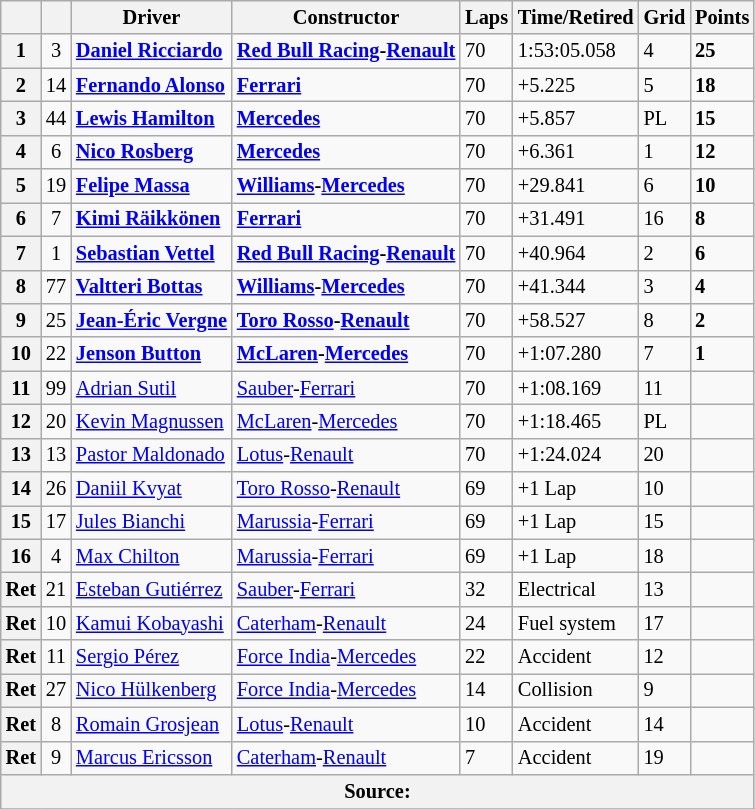<table class="wikitable" style="font-size: 85%">
<tr>
<th></th>
<th></th>
<th>Driver</th>
<th>Constructor</th>
<th>Laps</th>
<th>Time/Retired</th>
<th>Grid</th>
<th>Points</th>
</tr>
<tr>
<th>1</th>
<td align="center">3</td>
<td><strong> <a href='#'>Daniel Ricciardo</a></strong></td>
<td><strong><a href='#'>Red Bull Racing</a>-<a href='#'>Renault</a></strong></td>
<td>70</td>
<td>1:53:05.058</td>
<td>4</td>
<td><strong>25</strong></td>
</tr>
<tr>
<th>2</th>
<td align="center">14</td>
<td><strong> <a href='#'>Fernando Alonso</a></strong></td>
<td><strong><a href='#'>Ferrari</a></strong></td>
<td>70</td>
<td>+5.225</td>
<td>5</td>
<td><strong>18</strong></td>
</tr>
<tr>
<th>3</th>
<td align="center">44</td>
<td><strong> <a href='#'>Lewis Hamilton</a></strong></td>
<td><strong><a href='#'>Mercedes</a></strong></td>
<td>70</td>
<td>+5.857</td>
<td>PL</td>
<td><strong>15</strong></td>
</tr>
<tr>
<th>4</th>
<td align="center">6</td>
<td><strong> <a href='#'>Nico Rosberg</a></strong></td>
<td><strong><a href='#'>Mercedes</a></strong></td>
<td>70</td>
<td>+6.361</td>
<td>1</td>
<td><strong>12</strong></td>
</tr>
<tr>
<th>5</th>
<td align="center">19</td>
<td><strong> <a href='#'>Felipe Massa</a></strong></td>
<td><strong><a href='#'>Williams</a>-<a href='#'>Mercedes</a></strong></td>
<td>70</td>
<td>+29.841</td>
<td>6</td>
<td><strong>10</strong></td>
</tr>
<tr>
<th>6</th>
<td align="center">7</td>
<td><strong> <a href='#'>Kimi Räikkönen</a></strong></td>
<td><strong><a href='#'>Ferrari</a></strong></td>
<td>70</td>
<td>+31.491</td>
<td>16</td>
<td><strong>8</strong></td>
</tr>
<tr>
<th>7</th>
<td align="center">1</td>
<td><strong> <a href='#'>Sebastian Vettel</a></strong></td>
<td><strong><a href='#'>Red Bull Racing</a>-<a href='#'>Renault</a></strong></td>
<td>70</td>
<td>+40.964</td>
<td>2</td>
<td><strong>6</strong></td>
</tr>
<tr>
<th>8</th>
<td align="center">77</td>
<td><strong> <a href='#'>Valtteri Bottas</a></strong></td>
<td><strong><a href='#'>Williams</a>-<a href='#'>Mercedes</a></strong></td>
<td>70</td>
<td>+41.344</td>
<td>3</td>
<td><strong>4</strong></td>
</tr>
<tr>
<th>9</th>
<td align="center">25</td>
<td><strong> <a href='#'>Jean-Éric Vergne</a></strong></td>
<td><strong><a href='#'>Toro Rosso</a>-<a href='#'>Renault</a></strong></td>
<td>70</td>
<td>+58.527</td>
<td>8</td>
<td><strong>2</strong></td>
</tr>
<tr>
<th>10</th>
<td align="center">22</td>
<td><strong> <a href='#'>Jenson Button</a></strong></td>
<td><strong><a href='#'>McLaren</a>-<a href='#'>Mercedes</a></strong></td>
<td>70</td>
<td>+1:07.280</td>
<td>7</td>
<td><strong>1</strong></td>
</tr>
<tr>
<th>11</th>
<td align="center">99</td>
<td> <a href='#'>Adrian Sutil</a></td>
<td><a href='#'>Sauber</a>-<a href='#'>Ferrari</a></td>
<td>70</td>
<td>+1:08.169</td>
<td>11</td>
<td></td>
</tr>
<tr>
<th>12</th>
<td align="center">20</td>
<td> <a href='#'>Kevin Magnussen</a></td>
<td><a href='#'>McLaren</a>-<a href='#'>Mercedes</a></td>
<td>70</td>
<td>+1:18.465</td>
<td>PL</td>
<td></td>
</tr>
<tr>
<th>13</th>
<td align="center">13</td>
<td> <a href='#'>Pastor Maldonado</a></td>
<td><a href='#'>Lotus</a>-<a href='#'>Renault</a></td>
<td>70</td>
<td>+1:24.024</td>
<td>20</td>
<td></td>
</tr>
<tr>
<th>14</th>
<td align="center">26</td>
<td> <a href='#'>Daniil Kvyat</a></td>
<td><a href='#'>Toro Rosso</a>-<a href='#'>Renault</a></td>
<td>69</td>
<td>+1 Lap</td>
<td>10</td>
<td></td>
</tr>
<tr>
<th>15</th>
<td align="center">17</td>
<td> <a href='#'>Jules Bianchi</a></td>
<td><a href='#'>Marussia</a>-<a href='#'>Ferrari</a></td>
<td>69</td>
<td>+1 Lap</td>
<td>15</td>
<td></td>
</tr>
<tr>
<th>16</th>
<td align="center">4</td>
<td> <a href='#'>Max Chilton</a></td>
<td><a href='#'>Marussia</a>-<a href='#'>Ferrari</a></td>
<td>69</td>
<td>+1 Lap</td>
<td>18</td>
<td></td>
</tr>
<tr>
<th>Ret</th>
<td align="center">21</td>
<td> <a href='#'>Esteban Gutiérrez</a></td>
<td><a href='#'>Sauber</a>-<a href='#'>Ferrari</a></td>
<td>32</td>
<td>Electrical</td>
<td>13</td>
<td></td>
</tr>
<tr>
<th>Ret</th>
<td align="center">10</td>
<td> <a href='#'>Kamui Kobayashi</a></td>
<td><a href='#'>Caterham</a>-<a href='#'>Renault</a></td>
<td>24</td>
<td>Fuel system</td>
<td>17</td>
<td></td>
</tr>
<tr>
<th>Ret</th>
<td align="center">11</td>
<td> <a href='#'>Sergio Pérez</a></td>
<td><a href='#'>Force India</a>-<a href='#'>Mercedes</a></td>
<td>22</td>
<td>Accident</td>
<td>12</td>
<td></td>
</tr>
<tr>
<th>Ret</th>
<td align="center">27</td>
<td> <a href='#'>Nico Hülkenberg</a></td>
<td><a href='#'>Force India</a>-<a href='#'>Mercedes</a></td>
<td>14</td>
<td>Collision</td>
<td>9</td>
<td></td>
</tr>
<tr>
<th>Ret</th>
<td align="center">8</td>
<td> <a href='#'>Romain Grosjean</a></td>
<td><a href='#'>Lotus</a>-<a href='#'>Renault</a></td>
<td>10</td>
<td>Accident</td>
<td>14</td>
<td></td>
</tr>
<tr>
<th>Ret</th>
<td align="center">9</td>
<td> <a href='#'>Marcus Ericsson</a></td>
<td><a href='#'>Caterham</a>-<a href='#'>Renault</a></td>
<td>7</td>
<td>Accident</td>
<td>19</td>
<td></td>
</tr>
<tr>
<th colspan=8>Source:</th>
</tr>
<tr>
</tr>
</table>
